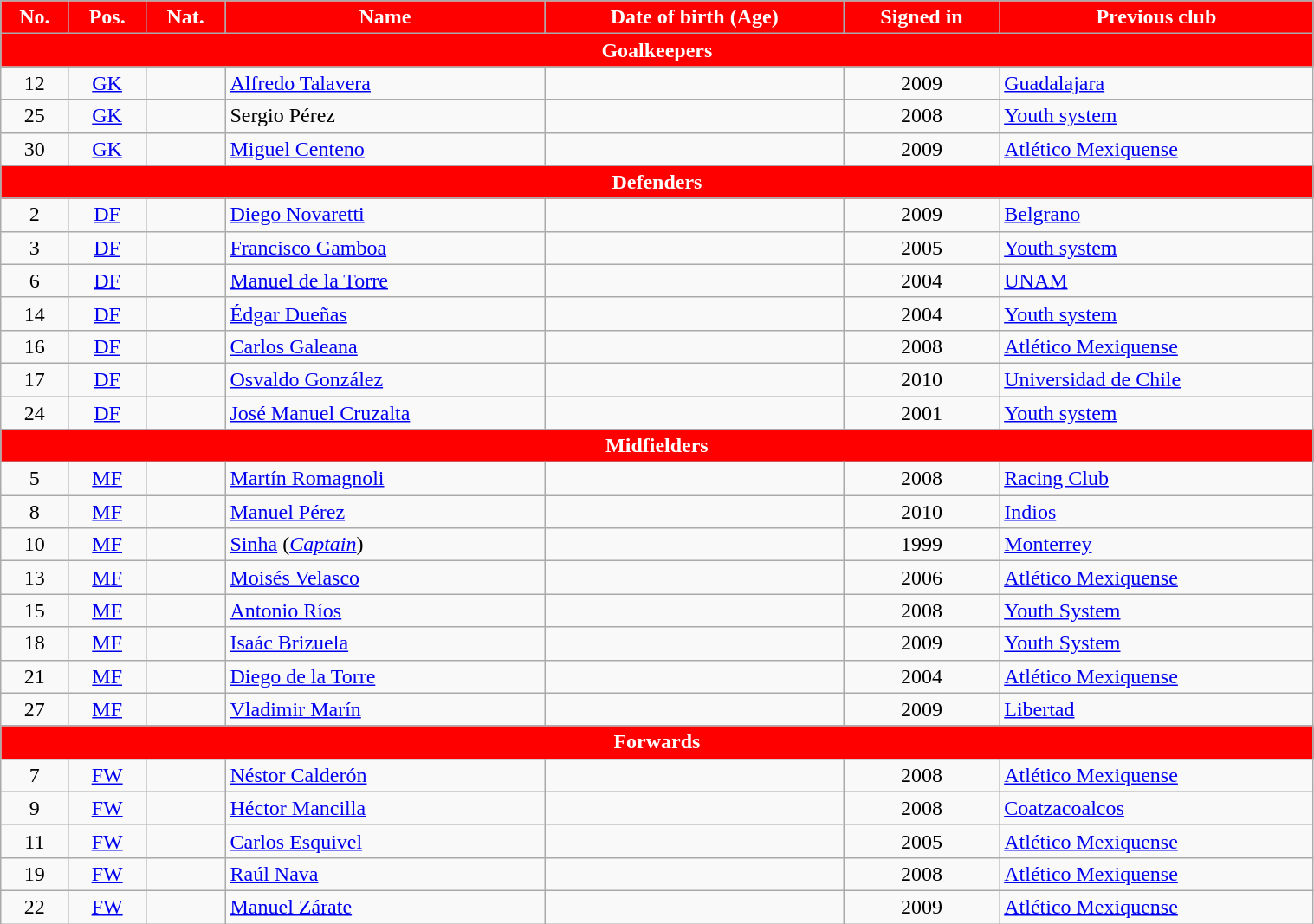<table class="wikitable" style="text-align:center; font-size:100%; width:80%">
<tr>
<th style="background:#FF0000; color:white; text-align:center;">No.</th>
<th style="background:#FF0000; color:white; text-align:center;">Pos.</th>
<th style="background:#FF0000; color:white; text-align:center;">Nat.</th>
<th style="background:#FF0000; color:white; text-align:center;">Name</th>
<th style="background:#FF0000; color:white; text-align:center;">Date of birth (Age)</th>
<th style="background:#FF0000; color:white; text-align:center;">Signed in</th>
<th style="background:#FF0000; color:white; text-align:center;">Previous club</th>
</tr>
<tr>
<th colspan="7" style="background:#FF0000; color:white; text-align:center">Goalkeepers</th>
</tr>
<tr>
<td>12</td>
<td><a href='#'>GK</a></td>
<td></td>
<td align=left><a href='#'>Alfredo Talavera</a></td>
<td></td>
<td>2009</td>
<td align=left> <a href='#'>Guadalajara</a></td>
</tr>
<tr>
<td>25</td>
<td><a href='#'>GK</a></td>
<td></td>
<td align=left>Sergio Pérez</td>
<td></td>
<td>2008</td>
<td align=left> <a href='#'>Youth system</a></td>
</tr>
<tr>
<td>30</td>
<td><a href='#'>GK</a></td>
<td></td>
<td align=left><a href='#'>Miguel Centeno</a></td>
<td></td>
<td>2009</td>
<td align=left> <a href='#'>Atlético Mexiquense</a></td>
</tr>
<tr>
<th colspan="7" style="background:#FF0000; color:white; text-align:center">Defenders</th>
</tr>
<tr>
<td>2</td>
<td><a href='#'>DF</a></td>
<td></td>
<td align=left><a href='#'>Diego Novaretti</a></td>
<td></td>
<td>2009</td>
<td align=left> <a href='#'>Belgrano</a></td>
</tr>
<tr>
<td>3</td>
<td><a href='#'>DF</a></td>
<td></td>
<td align=left><a href='#'>Francisco Gamboa</a></td>
<td></td>
<td>2005</td>
<td align=left> <a href='#'>Youth system</a></td>
</tr>
<tr>
<td>6</td>
<td><a href='#'>DF</a></td>
<td></td>
<td align=left><a href='#'>Manuel de la Torre</a></td>
<td></td>
<td>2004</td>
<td align=left> <a href='#'>UNAM</a></td>
</tr>
<tr>
<td>14</td>
<td><a href='#'>DF</a></td>
<td></td>
<td align=left><a href='#'>Édgar Dueñas</a></td>
<td></td>
<td>2004</td>
<td align=left> <a href='#'>Youth system</a></td>
</tr>
<tr>
<td>16</td>
<td><a href='#'>DF</a></td>
<td></td>
<td align=left><a href='#'>Carlos Galeana</a></td>
<td></td>
<td>2008</td>
<td align=left> <a href='#'>Atlético Mexiquense</a></td>
</tr>
<tr>
<td>17</td>
<td><a href='#'>DF</a></td>
<td></td>
<td align=left><a href='#'>Osvaldo González</a></td>
<td></td>
<td>2010 </td>
<td align=left> <a href='#'>Universidad de Chile</a></td>
</tr>
<tr>
<td>24</td>
<td><a href='#'>DF</a></td>
<td></td>
<td align=left><a href='#'>José Manuel Cruzalta</a></td>
<td></td>
<td>2001</td>
<td align=left> <a href='#'>Youth system</a></td>
</tr>
<tr>
<th colspan="7" style="background:#FF0000; color:white; text-align:center">Midfielders</th>
</tr>
<tr>
<td>5</td>
<td><a href='#'>MF</a></td>
<td></td>
<td align=left><a href='#'>Martín Romagnoli</a></td>
<td></td>
<td>2008 </td>
<td align=left> <a href='#'>Racing Club</a></td>
</tr>
<tr>
<td>8</td>
<td><a href='#'>MF</a></td>
<td></td>
<td align=left><a href='#'>Manuel Pérez</a></td>
<td></td>
<td>2010 </td>
<td align=left> <a href='#'>Indios</a></td>
</tr>
<tr>
<td>10</td>
<td><a href='#'>MF</a></td>
<td></td>
<td align=left><a href='#'>Sinha</a> (<em><a href='#'>Captain</a></em>)</td>
<td></td>
<td>1999 </td>
<td align=left> <a href='#'>Monterrey</a></td>
</tr>
<tr>
<td>13</td>
<td><a href='#'>MF</a></td>
<td></td>
<td align=left><a href='#'>Moisés Velasco</a></td>
<td></td>
<td>2006</td>
<td align=left> <a href='#'>Atlético Mexiquense</a></td>
</tr>
<tr>
<td>15</td>
<td><a href='#'>MF</a></td>
<td></td>
<td align=left><a href='#'>Antonio Ríos</a></td>
<td></td>
<td>2008</td>
<td align=left> <a href='#'>Youth System</a></td>
</tr>
<tr>
<td>18</td>
<td><a href='#'>MF</a></td>
<td></td>
<td align=left><a href='#'>Isaác Brizuela</a></td>
<td></td>
<td>2009</td>
<td align=left> <a href='#'>Youth System</a></td>
</tr>
<tr>
<td>21</td>
<td><a href='#'>MF</a></td>
<td></td>
<td align=left><a href='#'>Diego de la Torre</a></td>
<td></td>
<td>2004</td>
<td align=left> <a href='#'>Atlético Mexiquense</a></td>
</tr>
<tr>
<td>27</td>
<td><a href='#'>MF</a></td>
<td></td>
<td align=left><a href='#'>Vladimir Marín</a></td>
<td></td>
<td>2009</td>
<td align=left> <a href='#'>Libertad</a></td>
</tr>
<tr>
<th colspan="7" style="background:#FF0000; color:white; text-align:center">Forwards</th>
</tr>
<tr>
<td>7</td>
<td><a href='#'>FW</a></td>
<td></td>
<td align=left><a href='#'>Néstor Calderón</a></td>
<td></td>
<td>2008</td>
<td align=left> <a href='#'>Atlético Mexiquense</a></td>
</tr>
<tr>
<td>9</td>
<td><a href='#'>FW</a></td>
<td></td>
<td align=left><a href='#'>Héctor Mancilla</a></td>
<td></td>
<td>2008</td>
<td align=left> <a href='#'>Coatzacoalcos</a></td>
</tr>
<tr>
<td>11</td>
<td><a href='#'>FW</a></td>
<td></td>
<td align=left><a href='#'>Carlos Esquivel</a></td>
<td></td>
<td>2005</td>
<td align=left> <a href='#'>Atlético Mexiquense</a></td>
</tr>
<tr>
<td>19</td>
<td><a href='#'>FW</a></td>
<td></td>
<td align=left><a href='#'>Raúl Nava</a></td>
<td></td>
<td>2008</td>
<td align=left> <a href='#'>Atlético Mexiquense</a></td>
</tr>
<tr>
<td>22</td>
<td><a href='#'>FW</a></td>
<td></td>
<td align=left><a href='#'>Manuel Zárate</a></td>
<td></td>
<td>2009</td>
<td align=left> <a href='#'>Atlético Mexiquense</a></td>
</tr>
</table>
